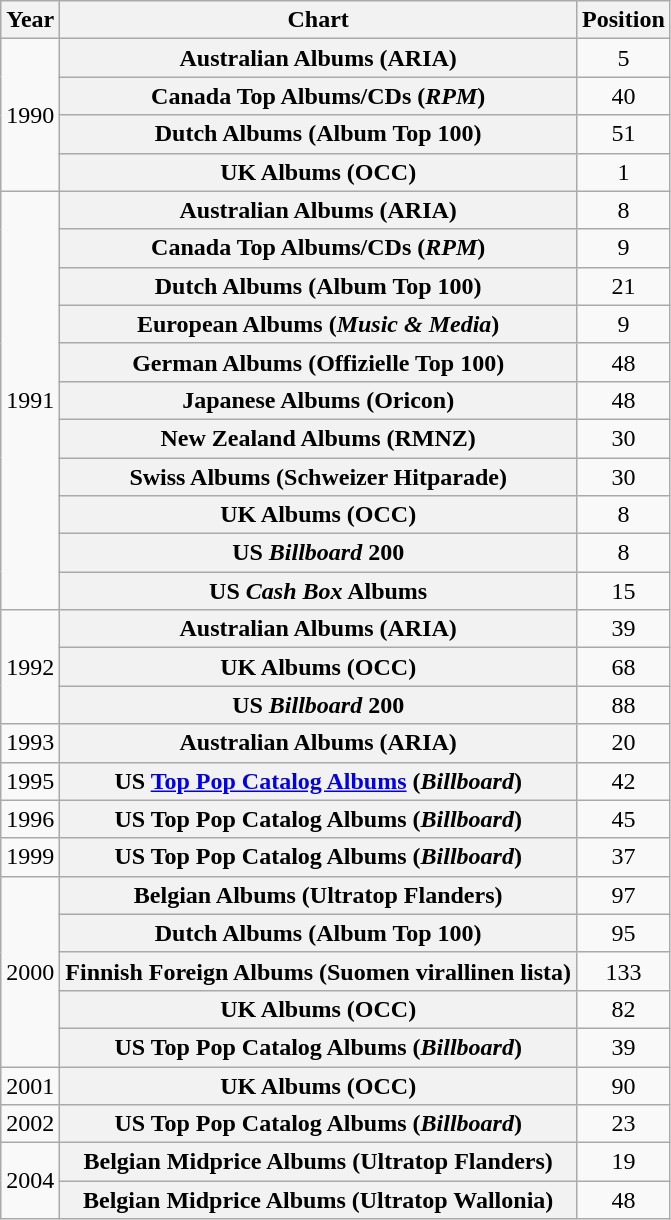<table class="wikitable sortable plainrowheaders" style="text-align:center;">
<tr>
<th scope="col" class="unsortable">Year</th>
<th scope="col">Chart</th>
<th scope="col">Position</th>
</tr>
<tr>
<td rowspan="4">1990</td>
<th scope="row">Australian Albums (ARIA)</th>
<td>5</td>
</tr>
<tr>
<th scope="row">Canada Top Albums/CDs (<em>RPM</em>)</th>
<td>40</td>
</tr>
<tr>
<th scope="row">Dutch Albums (Album Top 100)</th>
<td>51</td>
</tr>
<tr>
<th scope="row">UK Albums (OCC)</th>
<td>1</td>
</tr>
<tr>
<td rowspan="11">1991</td>
<th scope="row">Australian Albums (ARIA)</th>
<td>8</td>
</tr>
<tr>
<th scope="row">Canada Top Albums/CDs (<em>RPM</em>)</th>
<td>9</td>
</tr>
<tr>
<th scope="row">Dutch Albums (Album Top 100)</th>
<td>21</td>
</tr>
<tr>
<th scope="row">European Albums (<em>Music & Media</em>)</th>
<td>9</td>
</tr>
<tr>
<th scope="row">German Albums (Offizielle Top 100)</th>
<td>48</td>
</tr>
<tr>
<th scope="row">Japanese Albums (Oricon)</th>
<td>48</td>
</tr>
<tr>
<th scope="row">New Zealand Albums (RMNZ)</th>
<td>30</td>
</tr>
<tr>
<th scope="row">Swiss Albums (Schweizer Hitparade)</th>
<td>30</td>
</tr>
<tr>
<th scope="row">UK Albums (OCC)</th>
<td>8</td>
</tr>
<tr>
<th scope="row">US <em>Billboard</em> 200</th>
<td>8</td>
</tr>
<tr>
<th scope="row">US <em>Cash Box</em> Albums</th>
<td>15</td>
</tr>
<tr>
<td rowspan="3">1992</td>
<th scope="row">Australian Albums (ARIA)</th>
<td>39</td>
</tr>
<tr>
<th scope="row">UK Albums (OCC)</th>
<td>68</td>
</tr>
<tr>
<th scope="row">US <em>Billboard</em> 200</th>
<td>88</td>
</tr>
<tr>
<td rowspan="1">1993</td>
<th scope="row">Australian Albums (ARIA)</th>
<td>20</td>
</tr>
<tr>
<td>1995</td>
<th scope="row">US <a href='#'>Top Pop Catalog Albums</a> (<em>Billboard</em>)</th>
<td>42</td>
</tr>
<tr>
<td>1996</td>
<th scope="row">US Top Pop Catalog Albums (<em>Billboard</em>)</th>
<td>45</td>
</tr>
<tr>
<td>1999</td>
<th scope="row">US Top Pop Catalog Albums (<em>Billboard</em>)</th>
<td>37</td>
</tr>
<tr>
<td rowspan="5">2000</td>
<th scope="row">Belgian Albums (Ultratop Flanders)</th>
<td>97</td>
</tr>
<tr>
<th scope="row">Dutch Albums (Album Top 100)</th>
<td>95</td>
</tr>
<tr>
<th scope="row">Finnish Foreign Albums (Suomen virallinen lista)</th>
<td>133</td>
</tr>
<tr>
<th scope="row">UK Albums (OCC)</th>
<td>82</td>
</tr>
<tr>
<th scope="row">US Top Pop Catalog Albums (<em>Billboard</em>)</th>
<td>39</td>
</tr>
<tr>
<td>2001</td>
<th scope="row">UK Albums (OCC)</th>
<td>90</td>
</tr>
<tr>
<td>2002</td>
<th scope="row">US Top Pop Catalog Albums (<em>Billboard</em>)</th>
<td>23</td>
</tr>
<tr>
<td rowspan="2">2004</td>
<th scope="row">Belgian Midprice Albums (Ultratop Flanders)</th>
<td>19</td>
</tr>
<tr>
<th scope="row">Belgian Midprice Albums (Ultratop Wallonia)</th>
<td>48</td>
</tr>
</table>
